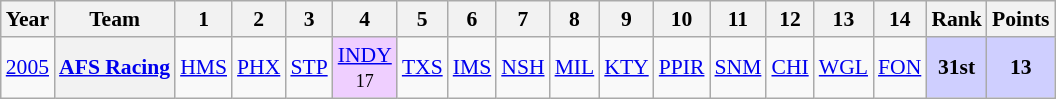<table class="wikitable" style="text-align:center; font-size:90%">
<tr>
<th>Year</th>
<th>Team</th>
<th>1</th>
<th>2</th>
<th>3</th>
<th>4</th>
<th>5</th>
<th>6</th>
<th>7</th>
<th>8</th>
<th>9</th>
<th>10</th>
<th>11</th>
<th>12</th>
<th>13</th>
<th>14</th>
<th>Rank</th>
<th>Points</th>
</tr>
<tr>
<td><a href='#'>2005</a></td>
<th><a href='#'>AFS Racing</a></th>
<td><a href='#'>HMS</a></td>
<td><a href='#'>PHX</a></td>
<td><a href='#'>STP</a></td>
<td style="background:#EFCFFF;"><a href='#'>INDY</a><br><small>17</small></td>
<td><a href='#'>TXS</a></td>
<td><a href='#'>IMS</a></td>
<td><a href='#'>NSH</a></td>
<td><a href='#'>MIL</a></td>
<td><a href='#'>KTY</a></td>
<td><a href='#'>PPIR</a></td>
<td><a href='#'>SNM</a></td>
<td><a href='#'>CHI</a></td>
<td><a href='#'>WGL</a></td>
<td><a href='#'>FON</a></td>
<td style="background:#CFCFFF;"><strong>31st</strong></td>
<td style="background:#CFCFFF;"><strong>13</strong></td>
</tr>
</table>
